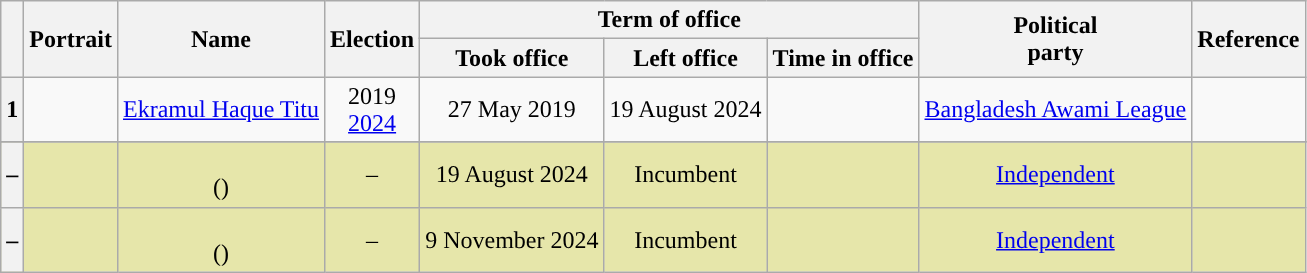<table class="wikitable" style="text-align:center">
<tr>
<th rowspan="2"></th>
<th rowspan="2">Portrait</th>
<th rowspan="2">Name<br></th>
<th rowspan="2">Election</th>
<th colspan="3"><strong>Term of office</strong></th>
<th rowspan="2"><strong>Political<br> party</strong></th>
<th rowspan="2"><strong>Reference</strong></th>
</tr>
<tr>
<th><strong>Took office</strong></th>
<th><strong>Left office</strong></th>
<th><strong>Time in office</strong></th>
</tr>
<tr>
<th style="background:">1</th>
<td align=center></td>
<td><a href='#'>Ekramul Haque Titu</a></td>
<td>2019<br><a href='#'>2024</a></td>
<td align=center>27 May 2019</td>
<td align=center>19 August 2024</td>
<td></td>
<td><a href='#'>Bangladesh Awami League</a></td>
<td><br></td>
</tr>
<tr>
</tr>
<tr style="background:#e6e6aa;">
<th style="background:">–</th>
<td align=center></td>
<td><br>()</td>
<td>–</td>
<td align=center>19 August 2024</td>
<td align=center>Incumbent</td>
<td></td>
<td><a href='#'>Independent</a></td>
<td></td>
</tr>
<tr style="background:#e6e6aa;">
<th style="background:">–</th>
<td align=center></td>
<td><br>()</td>
<td>–</td>
<td align=center>9 November 2024</td>
<td align=center>Incumbent</td>
<td></td>
<td><a href='#'>Independent</a></td>
<td></td>
</tr>
</table>
